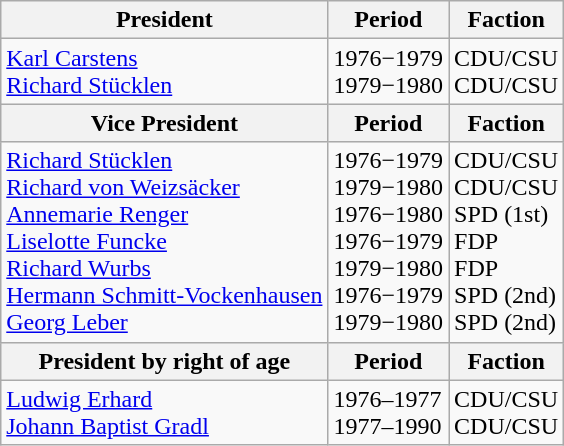<table class="wikitable">
<tr>
<th>President</th>
<th>Period</th>
<th>Faction</th>
</tr>
<tr>
<td><a href='#'>Karl Carstens</a><br><a href='#'>Richard Stücklen</a></td>
<td>1976−1979<br>1979−1980</td>
<td>CDU/CSU<br>CDU/CSU</td>
</tr>
<tr>
<th>Vice President</th>
<th>Period</th>
<th>Faction</th>
</tr>
<tr>
<td><a href='#'>Richard Stücklen</a><br><a href='#'>Richard von Weizsäcker</a><br><a href='#'>Annemarie Renger</a><br><a href='#'>Liselotte Funcke</a><br><a href='#'>Richard Wurbs</a><br><a href='#'>Hermann Schmitt-Vockenhausen</a><br><a href='#'>Georg Leber</a></td>
<td>1976−1979<br>1979−1980<br>1976−1980<br>1976−1979<br>1979−1980<br>1976−1979<br>1979−1980</td>
<td>CDU/CSU<br>CDU/CSU<br>SPD (1st)<br>FDP<br>FDP<br>SPD (2nd)<br>SPD (2nd)</td>
</tr>
<tr>
<th>President by right of age</th>
<th>Period</th>
<th>Faction</th>
</tr>
<tr>
<td><a href='#'>Ludwig Erhard</a><br><a href='#'>Johann Baptist Gradl</a></td>
<td>1976–1977<br>1977–1990</td>
<td>CDU/CSU<br>CDU/CSU</td>
</tr>
</table>
